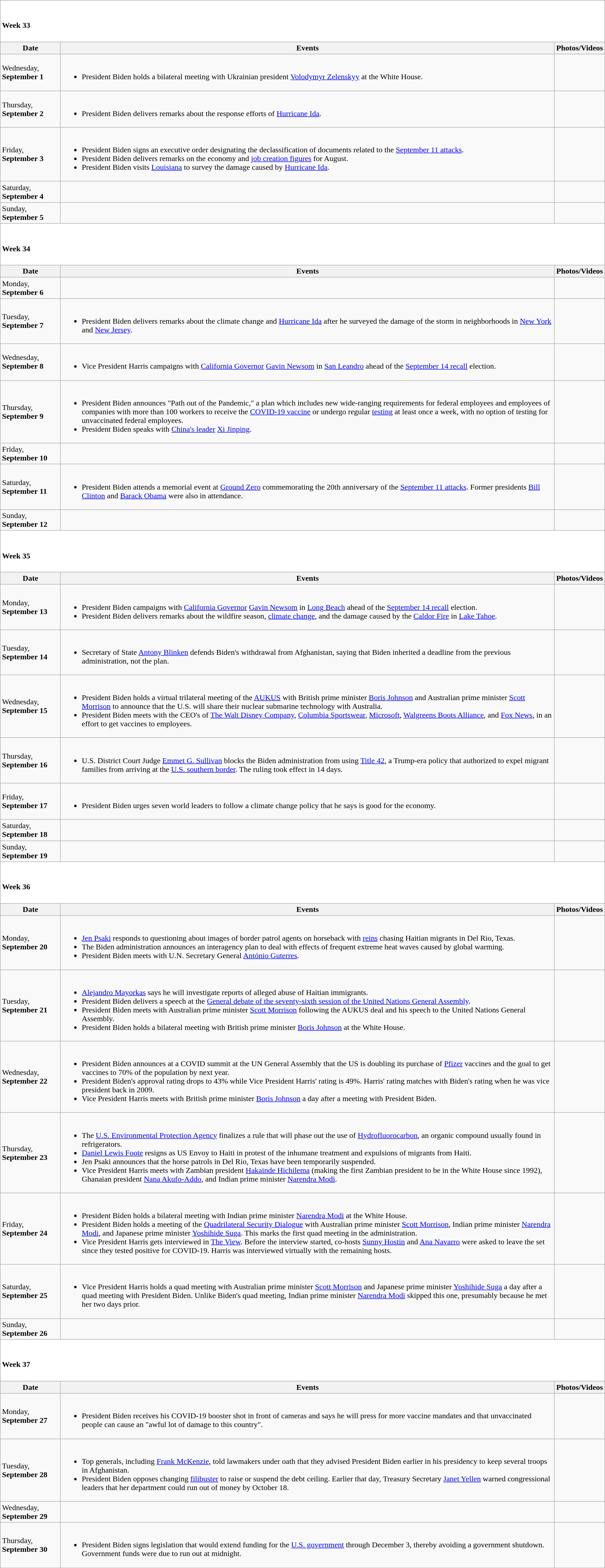<table class="wikitable">
<tr style="background:white;">
<td colspan="3"><br><h4>Week 33</h4></td>
</tr>
<tr>
<th>Date</th>
<th>Events</th>
<th>Photos/Videos</th>
</tr>
<tr>
<td>Wednesday, <strong>September 1</strong></td>
<td><br><ul><li>President Biden holds a bilateral meeting with Ukrainian president <a href='#'>Volodymyr Zelenskyy</a> at the White House.</li></ul></td>
<td></td>
</tr>
<tr>
<td>Thursday, <strong>September 2</strong></td>
<td><br><ul><li>President Biden delivers remarks about the response efforts of <a href='#'>Hurricane Ida</a>.</li></ul></td>
<td></td>
</tr>
<tr>
<td>Friday, <strong>September 3</strong></td>
<td><br><ul><li>President Biden signs an executive order designating the declassification of documents related to the <a href='#'>September 11 attacks</a>.</li><li>President Biden delivers remarks on the economy and <a href='#'>job creation figures</a> for August.</li><li>President Biden visits <a href='#'>Louisiana</a> to survey the damage caused by <a href='#'>Hurricane Ida</a>.</li></ul></td>
<td><br></td>
</tr>
<tr>
<td>Saturday, <strong>September 4</strong></td>
<td></td>
<td></td>
</tr>
<tr>
<td>Sunday, <strong>September 5</strong></td>
<td></td>
<td></td>
</tr>
<tr style="background:white;">
<td colspan="3"><br><h4>Week 34</h4></td>
</tr>
<tr>
<th>Date</th>
<th>Events</th>
<th>Photos/Videos</th>
</tr>
<tr>
<td>Monday, <strong>September 6</strong></td>
<td></td>
<td></td>
</tr>
<tr>
<td>Tuesday, <strong>September 7</strong></td>
<td><br><ul><li>President Biden delivers remarks about the climate change and <a href='#'>Hurricane Ida</a> after he surveyed the damage of the storm in neighborhoods in <a href='#'>New York</a> and <a href='#'>New Jersey</a>.</li></ul></td>
<td></td>
</tr>
<tr>
<td>Wednesday, <strong>September 8</strong></td>
<td><br><ul><li>Vice President Harris campaigns with <a href='#'>California Governor</a> <a href='#'>Gavin Newsom</a> in <a href='#'>San Leandro</a> ahead of the <a href='#'>September 14 recall</a> election.</li></ul></td>
<td></td>
</tr>
<tr>
<td>Thursday, <strong>September 9</strong></td>
<td><br><ul><li>President Biden announces "Path out of the Pandemic," a plan which includes new wide-ranging requirements for federal employees and employees of companies with more than 100 workers to receive the <a href='#'>COVID-19 vaccine</a> or undergo regular <a href='#'>testing</a> at least once a week, with no option of testing for unvaccinated federal employees.</li><li>President Biden speaks with <a href='#'>China's leader</a> <a href='#'>Xi Jinping</a>.</li></ul></td>
<td></td>
</tr>
<tr>
<td>Friday, <strong>September 10</strong></td>
<td></td>
<td></td>
</tr>
<tr>
<td>Saturday, <strong>September 11</strong></td>
<td><br><ul><li>President Biden attends a memorial event at <a href='#'>Ground Zero</a> commemorating the 20th anniversary of the <a href='#'>September 11 attacks</a>. Former presidents <a href='#'>Bill Clinton</a> and <a href='#'>Barack Obama</a> were also in attendance.</li></ul></td>
<td></td>
</tr>
<tr>
<td>Sunday, <strong>September 12</strong></td>
<td></td>
<td></td>
</tr>
<tr style="background:white;">
<td colspan="3"><br><h4>Week 35</h4></td>
</tr>
<tr>
<th>Date</th>
<th>Events</th>
<th>Photos/Videos</th>
</tr>
<tr>
<td>Monday, <strong>September 13</strong></td>
<td><br><ul><li>President Biden campaigns with <a href='#'>California Governor</a> <a href='#'>Gavin Newsom</a> in <a href='#'>Long Beach</a> ahead of the <a href='#'>September 14 recall</a> election.</li><li>President Biden delivers remarks about the wildfire season, <a href='#'>climate change</a>, and the damage caused by the <a href='#'>Caldor Fire</a> in <a href='#'>Lake Tahoe</a>.</li></ul></td>
<td></td>
</tr>
<tr>
<td>Tuesday, <strong>September 14</strong></td>
<td><br><ul><li>Secretary of State <a href='#'>Antony Blinken</a> defends Biden's withdrawal from Afghanistan, saying that Biden inherited a deadline from the previous administration, not the plan.</li></ul></td>
<td></td>
</tr>
<tr>
<td>Wednesday, <strong>September 15</strong></td>
<td><br><ul><li>President Biden holds a virtual trilateral meeting of the <a href='#'>AUKUS</a> with British prime minister <a href='#'>Boris Johnson</a> and Australian prime minister <a href='#'>Scott Morrison</a> to announce that the U.S. will share their nuclear submarine technology with Australia.</li><li>President Biden meets with the CEO's of <a href='#'>The Walt Disney Company</a>, <a href='#'>Columbia Sportswear</a>, <a href='#'>Microsoft</a>, <a href='#'>Walgreens Boots Alliance</a>, and <a href='#'>Fox News</a>, in an effort to get vaccines to employees.</li></ul></td>
<td><br></td>
</tr>
<tr>
<td>Thursday, <strong>September 16</strong></td>
<td><br><ul><li>U.S. District Court Judge <a href='#'>Emmet G. Sullivan</a> blocks the Biden administration from using <a href='#'>Title 42</a>, a Trump-era policy that authorized to expel migrant families from arriving at the <a href='#'>U.S. southern border</a>. The ruling took effect in 14 days.</li></ul></td>
<td></td>
</tr>
<tr>
<td>Friday, <strong>September 17</strong></td>
<td><br><ul><li>President Biden urges seven world leaders to follow a climate change policy that he says is good for the economy.</li></ul></td>
<td></td>
</tr>
<tr>
<td>Saturday, <strong>September 18</strong></td>
<td></td>
<td></td>
</tr>
<tr>
<td>Sunday, <strong>September 19</strong></td>
<td></td>
<td></td>
</tr>
<tr style="background:white;">
<td colspan="3"><br><h4>Week 36</h4></td>
</tr>
<tr>
<th>Date</th>
<th>Events</th>
<th>Photos/Videos</th>
</tr>
<tr>
<td>Monday, <strong>September 20</strong></td>
<td><br><ul><li><a href='#'>Jen Psaki</a> responds to questioning about images of border patrol agents on horseback with <a href='#'>reins</a> chasing Haitian migrants in Del Rio, Texas.</li><li>The Biden administration announces an interagency plan to deal with effects of frequent extreme heat waves caused by global warming.</li><li>President Biden meets with U.N. Secretary General <a href='#'>António Guterres</a>.</li></ul></td>
<td></td>
</tr>
<tr>
<td>Tuesday, <strong>September 21</strong></td>
<td><br><ul><li><a href='#'>Alejandro Mayorkas</a> says he will investigate reports of alleged abuse of Haitian immigrants.</li><li>President Biden delivers a speech at the <a href='#'>General debate of the seventy-sixth session of the United Nations General Assembly</a>.</li><li>President Biden meets with Australian prime minister <a href='#'>Scott Morrison</a> following the AUKUS deal and his speech to the United Nations General Assembly.</li><li>President Biden holds a bilateral meeting with British prime minister <a href='#'>Boris Johnson</a> at the White House.</li></ul></td>
<td><br>
</td>
</tr>
<tr>
<td>Wednesday, <strong>September 22</strong></td>
<td><br><ul><li>President Biden announces at a COVID summit at the UN General Assembly that the US is doubling its purchase of <a href='#'>Pfizer</a> vaccines and the goal to get vaccines to 70% of the population by next year.</li><li>President Biden's approval rating drops to 43% while Vice President Harris' rating is 49%. Harris' rating matches with Biden's rating when he was vice president back in 2009.</li><li>Vice President Harris meets with British prime minister <a href='#'>Boris Johnson</a> a day after a meeting with President Biden.</li></ul></td>
<td></td>
</tr>
<tr>
<td>Thursday, <strong>September 23</strong></td>
<td><br><ul><li>The <a href='#'>U.S. Environmental Protection Agency</a> finalizes a rule that will phase out the use of <a href='#'>Hydrofluorocarbon</a>, an organic compound usually found in refrigerators.</li><li><a href='#'>Daniel Lewis Foote</a> resigns as US Envoy to Haiti in protest of the inhumane treatment and expulsions of migrants from Haiti.</li><li>Jen Psaki announces that the horse patrols in Del Rio, Texas have been temporarily suspended.</li><li>Vice President Harris meets with Zambian president <a href='#'>Hakainde Hichilema</a> (making the first Zambian president to be in the White House since 1992), Ghanaian president <a href='#'>Nana Akufo-Addo</a>, and Indian prime minister <a href='#'>Narendra Modi</a>.</li></ul></td>
<td></td>
</tr>
<tr>
<td>Friday, <strong>September 24</strong></td>
<td><br><ul><li>President Biden holds a bilateral meeting with Indian prime minister <a href='#'>Narendra Modi</a> at the White House.</li><li>President Biden holds a meeting of the <a href='#'>Quadrilateral Security Dialogue</a> with Australian prime minister <a href='#'>Scott Morrison</a>, Indian prime minister <a href='#'>Narendra Modi</a>, and Japanese prime minister <a href='#'>Yoshihide Suga</a>. This marks the first quad meeting in the administration.</li><li>Vice President Harris gets interviewed in <a href='#'>The View</a>. Before the interview started, co-hosts <a href='#'>Sunny Hostin</a> and <a href='#'>Ana Navarro</a> were asked to leave the set since they tested positive for COVID-19. Harris was interviewed virtually with the remaining hosts.</li></ul></td>
<td><br></td>
</tr>
<tr>
<td>Saturday, <strong>September 25</strong></td>
<td><br><ul><li>Vice President Harris holds a quad meeting with Australian prime minister <a href='#'>Scott Morrison</a> and Japanese prime minister <a href='#'>Yoshihide Suga</a> a day after a quad meeting with President Biden. Unlike Biden's quad meeting, Indian prime minister <a href='#'>Narendra Modi</a> skipped this one, presumably because he met her two days prior.</li></ul></td>
<td></td>
</tr>
<tr>
<td>Sunday, <strong>September 26</strong></td>
<td></td>
<td></td>
</tr>
<tr style="background:white;">
<td colspan="3"><br><h4>Week 37</h4></td>
</tr>
<tr>
<th>Date</th>
<th>Events</th>
<th>Photos/Videos</th>
</tr>
<tr>
<td>Monday, <strong>September 27</strong></td>
<td><br><ul><li>President Biden receives his COVID-19 booster shot in front of cameras and says he will press for more vaccine mandates and that unvaccinated people can cause an "awful lot of damage to this country".</li></ul></td>
<td></td>
</tr>
<tr>
<td>Tuesday, <strong>September 28</strong></td>
<td><br><ul><li>Top generals, including <a href='#'>Frank McKenzie</a>, told lawmakers under oath that they advised President Biden earlier in his presidency to keep several troops in Afghanistan.</li><li>President Biden opposes changing <a href='#'>filibuster</a> to raise or suspend the debt ceiling. Earlier that day, Treasury Secretary <a href='#'>Janet Yellen</a> warned congressional leaders that her department could run out of money by October 18.</li></ul></td>
<td></td>
</tr>
<tr>
<td>Wednesday, <strong>September 29</strong></td>
<td></td>
<td></td>
</tr>
<tr>
<td>Thursday, <strong>September 30</strong></td>
<td><br><ul><li>President Biden signs legislation that would extend funding for the <a href='#'>U.S. government</a> through December 3, thereby avoiding a government shutdown. Government funds were due to run out at midnight.</li></ul></td>
<td></td>
</tr>
</table>
